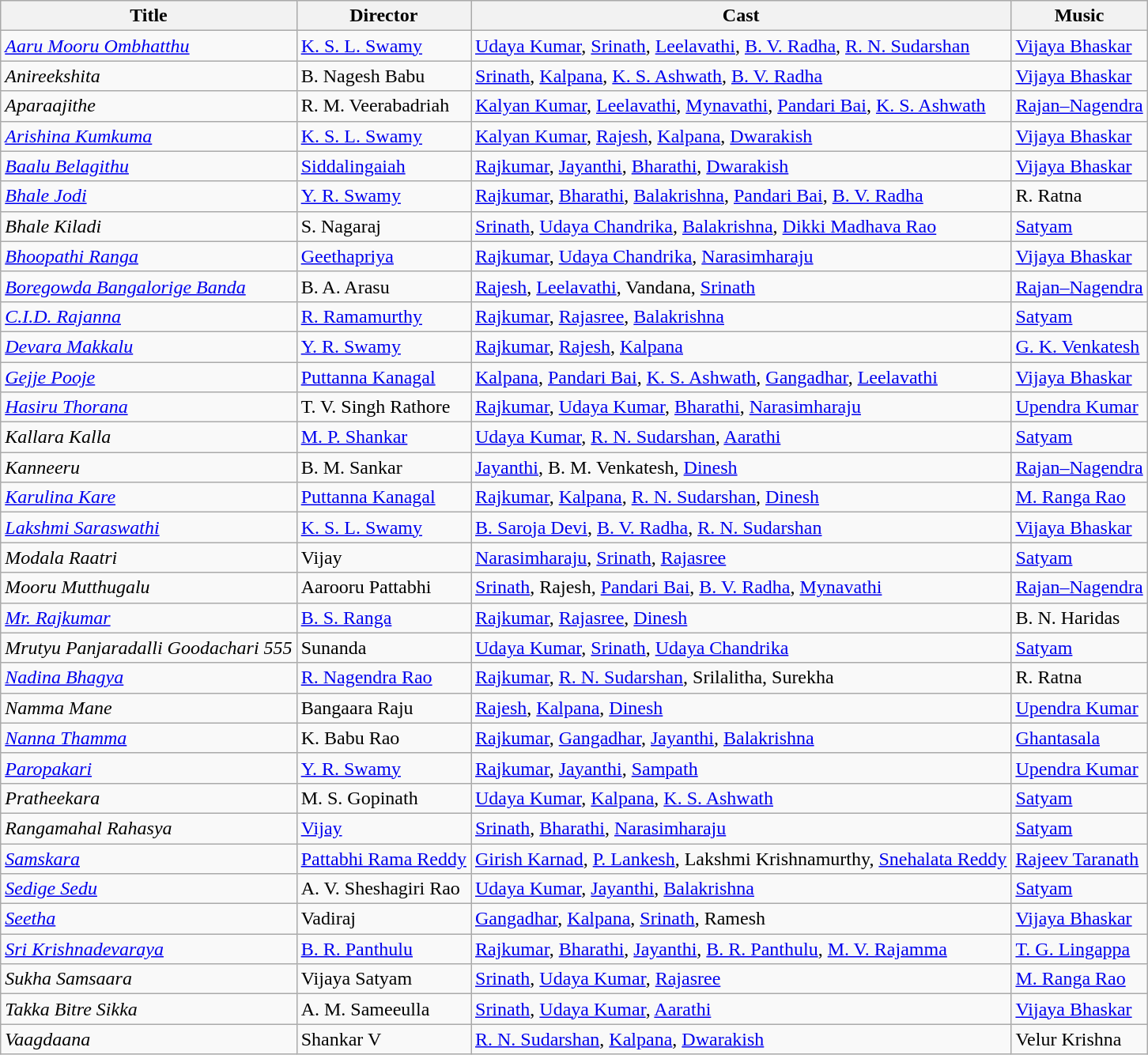<table class="wikitable sortable">
<tr>
<th>Title</th>
<th>Director</th>
<th>Cast</th>
<th>Music</th>
</tr>
<tr>
<td><em><a href='#'>Aaru Mooru Ombhatthu</a></em></td>
<td><a href='#'>K. S. L. Swamy</a></td>
<td><a href='#'>Udaya Kumar</a>, <a href='#'>Srinath</a>, <a href='#'>Leelavathi</a>, <a href='#'>B. V. Radha</a>, <a href='#'>R. N. Sudarshan</a></td>
<td><a href='#'>Vijaya Bhaskar</a></td>
</tr>
<tr>
<td><em>Anireekshita</em></td>
<td>B. Nagesh Babu</td>
<td><a href='#'>Srinath</a>, <a href='#'>Kalpana</a>, <a href='#'>K. S. Ashwath</a>, <a href='#'>B. V. Radha</a></td>
<td><a href='#'>Vijaya Bhaskar</a></td>
</tr>
<tr>
<td><em>Aparaajithe</em></td>
<td>R. M. Veerabadriah</td>
<td><a href='#'>Kalyan Kumar</a>, <a href='#'>Leelavathi</a>, <a href='#'>Mynavathi</a>, <a href='#'>Pandari Bai</a>, <a href='#'>K. S. Ashwath</a></td>
<td><a href='#'>Rajan–Nagendra</a></td>
</tr>
<tr>
<td><em><a href='#'>Arishina Kumkuma</a></em></td>
<td><a href='#'>K. S. L. Swamy</a></td>
<td><a href='#'>Kalyan Kumar</a>, <a href='#'>Rajesh</a>, <a href='#'>Kalpana</a>, <a href='#'>Dwarakish</a></td>
<td><a href='#'>Vijaya Bhaskar</a></td>
</tr>
<tr>
<td><em><a href='#'>Baalu Belagithu</a></em></td>
<td><a href='#'>Siddalingaiah</a></td>
<td><a href='#'>Rajkumar</a>, <a href='#'>Jayanthi</a>, <a href='#'>Bharathi</a>, <a href='#'>Dwarakish</a></td>
<td><a href='#'>Vijaya Bhaskar</a></td>
</tr>
<tr>
<td><em><a href='#'>Bhale Jodi</a></em></td>
<td><a href='#'>Y. R. Swamy</a></td>
<td><a href='#'>Rajkumar</a>, <a href='#'>Bharathi</a>, <a href='#'>Balakrishna</a>, <a href='#'>Pandari Bai</a>, <a href='#'>B. V. Radha</a></td>
<td>R. Ratna</td>
</tr>
<tr>
<td><em>Bhale Kiladi</em></td>
<td>S. Nagaraj</td>
<td><a href='#'>Srinath</a>, <a href='#'>Udaya Chandrika</a>, <a href='#'>Balakrishna</a>, <a href='#'>Dikki Madhava Rao</a></td>
<td><a href='#'>Satyam</a></td>
</tr>
<tr>
<td><em><a href='#'>Bhoopathi Ranga</a></em></td>
<td><a href='#'>Geethapriya</a></td>
<td><a href='#'>Rajkumar</a>, <a href='#'>Udaya Chandrika</a>, <a href='#'>Narasimharaju</a></td>
<td><a href='#'>Vijaya Bhaskar</a></td>
</tr>
<tr>
<td><em><a href='#'>Boregowda Bangalorige Banda</a></em></td>
<td>B. A. Arasu</td>
<td><a href='#'>Rajesh</a>, <a href='#'>Leelavathi</a>, Vandana, <a href='#'>Srinath</a></td>
<td><a href='#'>Rajan–Nagendra</a></td>
</tr>
<tr>
<td><em><a href='#'>C.I.D. Rajanna</a></em></td>
<td><a href='#'>R. Ramamurthy</a></td>
<td><a href='#'>Rajkumar</a>, <a href='#'>Rajasree</a>, <a href='#'>Balakrishna</a></td>
<td><a href='#'>Satyam</a></td>
</tr>
<tr>
<td><em><a href='#'>Devara Makkalu</a></em></td>
<td><a href='#'>Y. R. Swamy</a></td>
<td><a href='#'>Rajkumar</a>, <a href='#'>Rajesh</a>, <a href='#'>Kalpana</a></td>
<td><a href='#'>G. K. Venkatesh</a></td>
</tr>
<tr>
<td><em><a href='#'>Gejje Pooje</a></em></td>
<td><a href='#'>Puttanna Kanagal</a></td>
<td><a href='#'>Kalpana</a>, <a href='#'>Pandari Bai</a>, <a href='#'>K. S. Ashwath</a>, <a href='#'>Gangadhar</a>, <a href='#'>Leelavathi</a></td>
<td><a href='#'>Vijaya Bhaskar</a></td>
</tr>
<tr>
<td><em><a href='#'>Hasiru Thorana</a></em></td>
<td>T. V. Singh Rathore</td>
<td><a href='#'>Rajkumar</a>, <a href='#'>Udaya Kumar</a>, <a href='#'>Bharathi</a>, <a href='#'>Narasimharaju</a></td>
<td><a href='#'>Upendra Kumar</a></td>
</tr>
<tr>
<td><em>Kallara Kalla</em></td>
<td><a href='#'>M. P. Shankar</a></td>
<td><a href='#'>Udaya Kumar</a>, <a href='#'>R. N. Sudarshan</a>, <a href='#'>Aarathi</a></td>
<td><a href='#'>Satyam</a></td>
</tr>
<tr>
<td><em>Kanneeru</em></td>
<td>B. M. Sankar</td>
<td><a href='#'>Jayanthi</a>, B. M. Venkatesh, <a href='#'>Dinesh</a></td>
<td><a href='#'>Rajan–Nagendra</a></td>
</tr>
<tr>
<td><em><a href='#'>Karulina Kare</a></em></td>
<td><a href='#'>Puttanna Kanagal</a></td>
<td><a href='#'>Rajkumar</a>, <a href='#'>Kalpana</a>, <a href='#'>R. N. Sudarshan</a>, <a href='#'>Dinesh</a></td>
<td><a href='#'>M. Ranga Rao</a></td>
</tr>
<tr>
<td><em><a href='#'>Lakshmi Saraswathi</a></em></td>
<td><a href='#'>K. S. L. Swamy</a></td>
<td><a href='#'>B. Saroja Devi</a>, <a href='#'>B. V. Radha</a>, <a href='#'>R. N. Sudarshan</a></td>
<td><a href='#'>Vijaya Bhaskar</a></td>
</tr>
<tr>
<td><em>Modala Raatri</em></td>
<td>Vijay</td>
<td><a href='#'>Narasimharaju</a>, <a href='#'>Srinath</a>, <a href='#'>Rajasree</a></td>
<td><a href='#'>Satyam</a></td>
</tr>
<tr>
<td><em>Mooru Mutthugalu</em></td>
<td>Aarooru Pattabhi</td>
<td><a href='#'>Srinath</a>, Rajesh, <a href='#'>Pandari Bai</a>, <a href='#'>B. V. Radha</a>, <a href='#'>Mynavathi</a></td>
<td><a href='#'>Rajan–Nagendra</a></td>
</tr>
<tr>
<td><em><a href='#'>Mr. Rajkumar</a></em></td>
<td><a href='#'>B. S. Ranga</a></td>
<td><a href='#'>Rajkumar</a>, <a href='#'>Rajasree</a>, <a href='#'>Dinesh</a></td>
<td>B. N. Haridas</td>
</tr>
<tr>
<td><em>Mrutyu Panjaradalli Goodachari 555</em></td>
<td>Sunanda</td>
<td><a href='#'>Udaya Kumar</a>, <a href='#'>Srinath</a>, <a href='#'>Udaya Chandrika</a></td>
<td><a href='#'>Satyam</a></td>
</tr>
<tr>
<td><em><a href='#'>Nadina Bhagya</a></em></td>
<td><a href='#'>R. Nagendra Rao</a></td>
<td><a href='#'>Rajkumar</a>, <a href='#'>R. N. Sudarshan</a>, Srilalitha, Surekha</td>
<td>R. Ratna</td>
</tr>
<tr>
<td><em>Namma Mane</em></td>
<td>Bangaara Raju</td>
<td><a href='#'>Rajesh</a>, <a href='#'>Kalpana</a>, <a href='#'>Dinesh</a></td>
<td><a href='#'>Upendra Kumar</a></td>
</tr>
<tr>
<td><em><a href='#'>Nanna Thamma</a></em></td>
<td>K. Babu Rao</td>
<td><a href='#'>Rajkumar</a>, <a href='#'>Gangadhar</a>, <a href='#'>Jayanthi</a>, <a href='#'>Balakrishna</a></td>
<td><a href='#'>Ghantasala</a></td>
</tr>
<tr>
<td><em><a href='#'>Paropakari</a></em></td>
<td><a href='#'>Y. R. Swamy</a></td>
<td><a href='#'>Rajkumar</a>, <a href='#'>Jayanthi</a>, <a href='#'>Sampath</a></td>
<td><a href='#'>Upendra Kumar</a></td>
</tr>
<tr>
<td><em>Pratheekara</em></td>
<td>M. S. Gopinath</td>
<td><a href='#'>Udaya Kumar</a>, <a href='#'>Kalpana</a>, <a href='#'>K. S. Ashwath</a></td>
<td><a href='#'>Satyam</a></td>
</tr>
<tr>
<td><em>Rangamahal Rahasya</em></td>
<td><a href='#'>Vijay</a></td>
<td><a href='#'>Srinath</a>, <a href='#'>Bharathi</a>, <a href='#'>Narasimharaju</a></td>
<td><a href='#'>Satyam</a></td>
</tr>
<tr>
<td><em><a href='#'>Samskara</a></em></td>
<td><a href='#'>Pattabhi Rama Reddy</a></td>
<td><a href='#'>Girish Karnad</a>, <a href='#'>P. Lankesh</a>, Lakshmi Krishnamurthy, <a href='#'>Snehalata Reddy</a></td>
<td><a href='#'>Rajeev Taranath</a></td>
</tr>
<tr>
<td><em><a href='#'>Sedige Sedu</a></em></td>
<td>A. V. Sheshagiri Rao</td>
<td><a href='#'>Udaya Kumar</a>, <a href='#'>Jayanthi</a>, <a href='#'>Balakrishna</a></td>
<td><a href='#'>Satyam</a></td>
</tr>
<tr>
<td><em><a href='#'>Seetha</a></em></td>
<td>Vadiraj</td>
<td><a href='#'>Gangadhar</a>, <a href='#'>Kalpana</a>, <a href='#'>Srinath</a>, Ramesh</td>
<td><a href='#'>Vijaya Bhaskar</a></td>
</tr>
<tr>
<td><em><a href='#'>Sri Krishnadevaraya</a></em></td>
<td><a href='#'>B. R. Panthulu</a></td>
<td><a href='#'>Rajkumar</a>, <a href='#'>Bharathi</a>, <a href='#'>Jayanthi</a>, <a href='#'>B. R. Panthulu</a>, <a href='#'>M. V. Rajamma</a></td>
<td><a href='#'>T. G. Lingappa</a></td>
</tr>
<tr>
<td><em>Sukha Samsaara</em></td>
<td>Vijaya Satyam</td>
<td><a href='#'>Srinath</a>, <a href='#'>Udaya Kumar</a>, <a href='#'>Rajasree</a></td>
<td><a href='#'>M. Ranga Rao</a></td>
</tr>
<tr>
<td><em>Takka Bitre Sikka</em></td>
<td>A. M. Sameeulla</td>
<td><a href='#'>Srinath</a>, <a href='#'>Udaya Kumar</a>, <a href='#'>Aarathi</a></td>
<td><a href='#'>Vijaya Bhaskar</a></td>
</tr>
<tr>
<td><em>Vaagdaana</em></td>
<td>Shankar V</td>
<td><a href='#'>R. N. Sudarshan</a>, <a href='#'>Kalpana</a>, <a href='#'>Dwarakish</a></td>
<td>Velur Krishna</td>
</tr>
</table>
